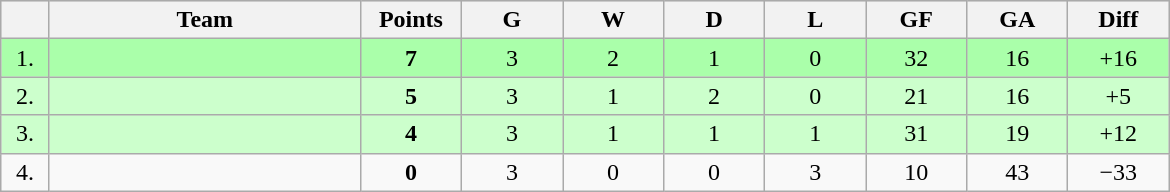<table class=wikitable style="text-align:center">
<tr bgcolor="#DCDCDC">
<th width="25"></th>
<th width="200">Team</th>
<th width="60">Points</th>
<th width="60">G</th>
<th width="60">W</th>
<th width="60">D</th>
<th width="60">L</th>
<th width="60">GF</th>
<th width="60">GA</th>
<th width="60">Diff</th>
</tr>
<tr bgcolor=#AAFFAA>
<td>1.</td>
<td align=left></td>
<td><strong>7</strong></td>
<td>3</td>
<td>2</td>
<td>1</td>
<td>0</td>
<td>32</td>
<td>16</td>
<td>+16</td>
</tr>
<tr bgcolor=#CCFFCC>
<td>2.</td>
<td align=left></td>
<td><strong>5</strong></td>
<td>3</td>
<td>1</td>
<td>2</td>
<td>0</td>
<td>21</td>
<td>16</td>
<td>+5</td>
</tr>
<tr bgcolor=#CCFFCC>
<td>3.</td>
<td align=left></td>
<td><strong>4</strong></td>
<td>3</td>
<td>1</td>
<td>1</td>
<td>1</td>
<td>31</td>
<td>19</td>
<td>+12</td>
</tr>
<tr>
<td>4.</td>
<td align=left></td>
<td><strong>0</strong></td>
<td>3</td>
<td>0</td>
<td>0</td>
<td>3</td>
<td>10</td>
<td>43</td>
<td>−33</td>
</tr>
</table>
